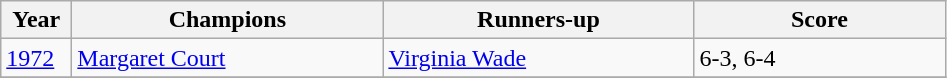<table class="wikitable">
<tr>
<th style="width:40px">Year</th>
<th style="width:200px">Champions</th>
<th style="width:200px">Runners-up</th>
<th style="width:160px" class="unsortable">Score</th>
</tr>
<tr>
<td><a href='#'>1972</a></td>
<td> <a href='#'>Margaret Court</a></td>
<td> <a href='#'>Virginia Wade</a></td>
<td>6-3, 6-4</td>
</tr>
<tr>
</tr>
</table>
